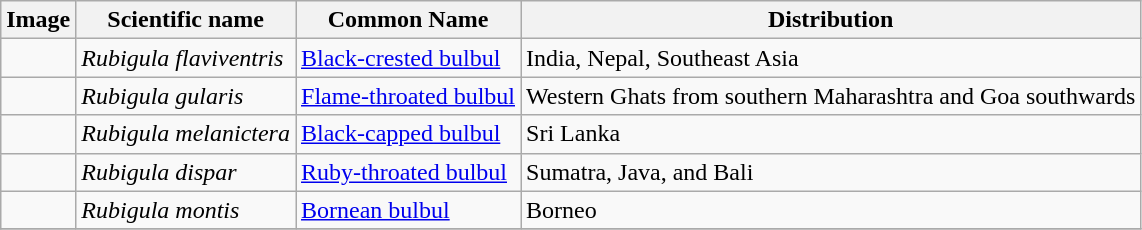<table class="wikitable">
<tr>
<th>Image</th>
<th>Scientific name</th>
<th>Common Name</th>
<th>Distribution</th>
</tr>
<tr>
<td></td>
<td><em>Rubigula flaviventris</em></td>
<td><a href='#'>Black-crested bulbul</a></td>
<td>India, Nepal, Southeast Asia</td>
</tr>
<tr>
<td></td>
<td><em>Rubigula gularis</em></td>
<td><a href='#'>Flame-throated bulbul</a></td>
<td>Western Ghats from southern Maharashtra and Goa southwards</td>
</tr>
<tr>
<td></td>
<td><em>Rubigula melanictera</em></td>
<td><a href='#'>Black-capped bulbul</a></td>
<td>Sri Lanka</td>
</tr>
<tr>
<td></td>
<td><em>Rubigula dispar</em></td>
<td><a href='#'>Ruby-throated bulbul</a></td>
<td>Sumatra, Java, and Bali</td>
</tr>
<tr>
<td></td>
<td><em>Rubigula montis</em></td>
<td><a href='#'>Bornean bulbul</a></td>
<td>Borneo</td>
</tr>
<tr>
</tr>
</table>
